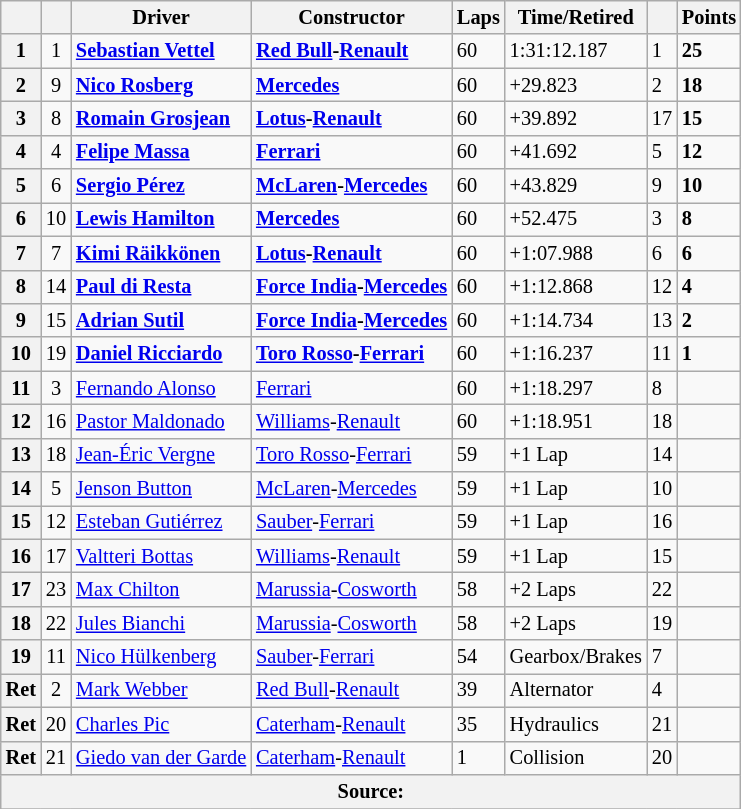<table class=wikitable style="font-size:85%">
<tr>
<th></th>
<th></th>
<th>Driver</th>
<th>Constructor</th>
<th>Laps</th>
<th>Time/Retired</th>
<th></th>
<th>Points</th>
</tr>
<tr>
<th>1</th>
<td align="center">1</td>
<td> <strong><a href='#'>Sebastian Vettel</a></strong></td>
<td><strong><a href='#'>Red Bull</a>-<a href='#'>Renault</a></strong></td>
<td>60</td>
<td>1:31:12.187</td>
<td>1</td>
<td><strong>25</strong></td>
</tr>
<tr>
<th>2</th>
<td align="center">9</td>
<td> <strong><a href='#'>Nico Rosberg</a></strong></td>
<td><strong><a href='#'>Mercedes</a></strong></td>
<td>60</td>
<td>+29.823</td>
<td>2</td>
<td><strong>18</strong></td>
</tr>
<tr>
<th>3</th>
<td align="center">8</td>
<td> <strong><a href='#'>Romain Grosjean</a></strong></td>
<td><strong><a href='#'>Lotus</a>-<a href='#'>Renault</a></strong></td>
<td>60</td>
<td>+39.892</td>
<td>17</td>
<td><strong>15</strong></td>
</tr>
<tr>
<th>4</th>
<td align="center">4</td>
<td> <strong><a href='#'>Felipe Massa</a></strong></td>
<td><strong><a href='#'>Ferrari</a></strong></td>
<td>60</td>
<td>+41.692</td>
<td>5</td>
<td><strong>12</strong></td>
</tr>
<tr>
<th>5</th>
<td align="center">6</td>
<td> <strong><a href='#'>Sergio Pérez</a></strong></td>
<td><strong><a href='#'>McLaren</a>-<a href='#'>Mercedes</a></strong></td>
<td>60</td>
<td>+43.829</td>
<td>9</td>
<td><strong>10</strong></td>
</tr>
<tr>
<th>6</th>
<td align="center">10</td>
<td> <strong><a href='#'>Lewis Hamilton</a></strong></td>
<td><strong><a href='#'>Mercedes</a></strong></td>
<td>60</td>
<td>+52.475</td>
<td>3</td>
<td><strong>8</strong></td>
</tr>
<tr>
<th>7</th>
<td align="center">7</td>
<td> <strong><a href='#'>Kimi Räikkönen</a></strong></td>
<td><strong><a href='#'>Lotus</a>-<a href='#'>Renault</a></strong></td>
<td>60</td>
<td>+1:07.988</td>
<td>6</td>
<td><strong>6</strong></td>
</tr>
<tr>
<th>8</th>
<td align="center">14</td>
<td> <strong><a href='#'>Paul di Resta</a></strong></td>
<td><strong><a href='#'>Force India</a>-<a href='#'>Mercedes</a></strong></td>
<td>60</td>
<td>+1:12.868</td>
<td>12</td>
<td><strong>4</strong></td>
</tr>
<tr>
<th>9</th>
<td align="center">15</td>
<td> <strong><a href='#'>Adrian Sutil</a></strong></td>
<td><strong><a href='#'>Force India</a>-<a href='#'>Mercedes</a></strong></td>
<td>60</td>
<td>+1:14.734</td>
<td>13</td>
<td><strong>2</strong></td>
</tr>
<tr>
<th>10</th>
<td align="center">19</td>
<td> <strong><a href='#'>Daniel Ricciardo</a></strong></td>
<td><strong><a href='#'>Toro Rosso</a>-<a href='#'>Ferrari</a></strong></td>
<td>60</td>
<td>+1:16.237</td>
<td>11</td>
<td><strong>1</strong></td>
</tr>
<tr>
<th>11</th>
<td align="center">3</td>
<td> <a href='#'>Fernando Alonso</a></td>
<td><a href='#'>Ferrari</a></td>
<td>60</td>
<td>+1:18.297</td>
<td>8</td>
<td></td>
</tr>
<tr>
<th>12</th>
<td align="center">16</td>
<td> <a href='#'>Pastor Maldonado</a></td>
<td><a href='#'>Williams</a>-<a href='#'>Renault</a></td>
<td>60</td>
<td>+1:18.951</td>
<td>18</td>
<td></td>
</tr>
<tr>
<th>13</th>
<td align="center">18</td>
<td> <a href='#'>Jean-Éric Vergne</a></td>
<td><a href='#'>Toro Rosso</a>-<a href='#'>Ferrari</a></td>
<td>59</td>
<td>+1 Lap</td>
<td>14</td>
<td></td>
</tr>
<tr>
<th>14</th>
<td align="center">5</td>
<td> <a href='#'>Jenson Button</a></td>
<td><a href='#'>McLaren</a>-<a href='#'>Mercedes</a></td>
<td>59</td>
<td>+1 Lap</td>
<td>10</td>
<td></td>
</tr>
<tr>
<th>15</th>
<td align="center">12</td>
<td> <a href='#'>Esteban Gutiérrez</a></td>
<td><a href='#'>Sauber</a>-<a href='#'>Ferrari</a></td>
<td>59</td>
<td>+1 Lap</td>
<td>16</td>
<td></td>
</tr>
<tr>
<th>16</th>
<td align="center">17</td>
<td> <a href='#'>Valtteri Bottas</a></td>
<td><a href='#'>Williams</a>-<a href='#'>Renault</a></td>
<td>59</td>
<td>+1 Lap</td>
<td>15</td>
<td></td>
</tr>
<tr>
<th>17</th>
<td align="center">23</td>
<td> <a href='#'>Max Chilton</a></td>
<td><a href='#'>Marussia</a>-<a href='#'>Cosworth</a></td>
<td>58</td>
<td>+2 Laps</td>
<td>22</td>
<td></td>
</tr>
<tr>
<th>18</th>
<td align="center">22</td>
<td> <a href='#'>Jules Bianchi</a></td>
<td><a href='#'>Marussia</a>-<a href='#'>Cosworth</a></td>
<td>58</td>
<td>+2 Laps</td>
<td>19</td>
<td></td>
</tr>
<tr>
<th>19</th>
<td align="center">11</td>
<td> <a href='#'>Nico Hülkenberg</a></td>
<td><a href='#'>Sauber</a>-<a href='#'>Ferrari</a></td>
<td>54</td>
<td>Gearbox/Brakes</td>
<td>7</td>
<td></td>
</tr>
<tr>
<th>Ret</th>
<td align="center">2</td>
<td> <a href='#'>Mark Webber</a></td>
<td><a href='#'>Red Bull</a>-<a href='#'>Renault</a></td>
<td>39</td>
<td>Alternator</td>
<td>4</td>
<td></td>
</tr>
<tr>
<th>Ret</th>
<td align="center">20</td>
<td> <a href='#'>Charles Pic</a></td>
<td><a href='#'>Caterham</a>-<a href='#'>Renault</a></td>
<td>35</td>
<td>Hydraulics</td>
<td>21</td>
<td></td>
</tr>
<tr>
<th>Ret</th>
<td align="center">21</td>
<td> <a href='#'>Giedo van der Garde</a></td>
<td><a href='#'>Caterham</a>-<a href='#'>Renault</a></td>
<td>1</td>
<td>Collision</td>
<td>20</td>
<td></td>
</tr>
<tr>
<th colspan=8>Source:</th>
</tr>
<tr>
</tr>
</table>
